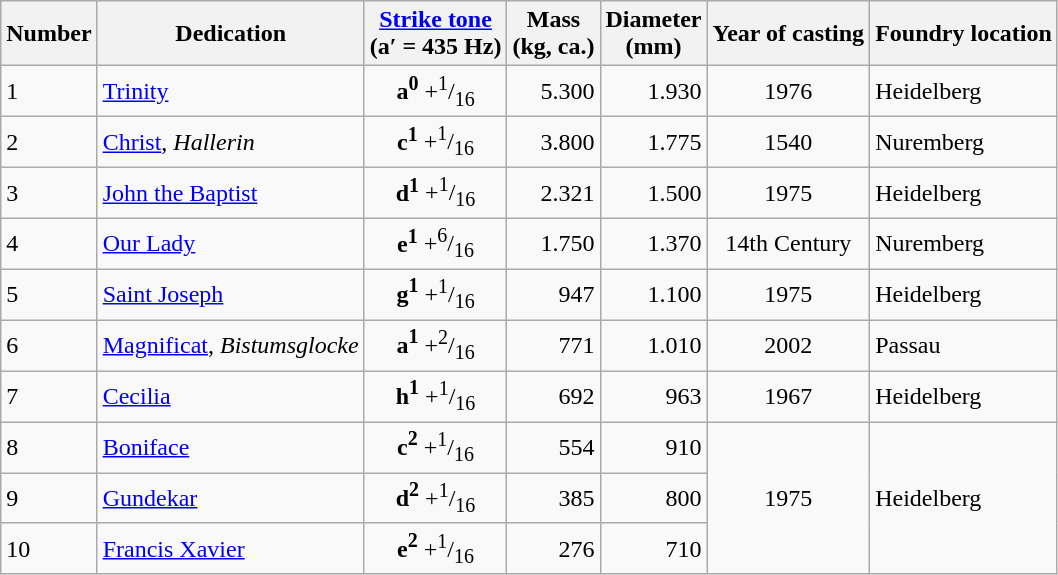<table class="wikitable">
<tr>
<th>Number</th>
<th>Dedication</th>
<th><a href='#'>Strike tone</a><br>(a′ = 435 Hz)</th>
<th>Mass<br>(kg, ca.)</th>
<th>Diameter<br>(mm)</th>
<th>Year of casting</th>
<th>Foundry location</th>
</tr>
<tr>
<td>1</td>
<td><a href='#'>Trinity</a></td>
<td align="center"><strong>a<sup>0</sup></strong> +<sup>1</sup>/<sub>16</sub></td>
<td align="right">5.300</td>
<td align="right">1.930</td>
<td align="center">1976</td>
<td>Heidelberg</td>
</tr>
<tr>
<td>2</td>
<td><a href='#'>Christ</a>, <em>Hallerin</em></td>
<td align="center"><strong>c<sup>1</sup></strong> +<sup>1</sup>/<sub>16</sub></td>
<td align="right">3.800</td>
<td align="right">1.775</td>
<td align="center">1540</td>
<td>Nuremberg</td>
</tr>
<tr>
<td>3</td>
<td><a href='#'>John the Baptist</a></td>
<td align="center"><strong>d<sup>1</sup></strong> +<sup>1</sup>/<sub>16</sub></td>
<td align="right">2.321</td>
<td align="right">1.500</td>
<td align="center">1975</td>
<td>Heidelberg</td>
</tr>
<tr>
<td>4</td>
<td><a href='#'>Our Lady</a></td>
<td align="center"><strong>e<sup>1</sup></strong> +<sup>6</sup>/<sub>16</sub></td>
<td align="right">1.750</td>
<td align="right">1.370</td>
<td align="center">14th Century</td>
<td>Nuremberg</td>
</tr>
<tr>
<td>5</td>
<td><a href='#'>Saint Joseph</a></td>
<td align="center"><strong>g<sup>1</sup></strong> +<sup>1</sup>/<sub>16</sub></td>
<td align="right">947</td>
<td align="right">1.100</td>
<td align="center">1975</td>
<td>Heidelberg</td>
</tr>
<tr>
<td>6</td>
<td><a href='#'>Magnificat</a>, <em>Bistumsglocke</em></td>
<td align="center"><strong>a<sup>1</sup></strong> +<sup>2</sup>/<sub>16</sub></td>
<td align="right">771</td>
<td align="right">1.010</td>
<td align="center">2002</td>
<td>Passau</td>
</tr>
<tr>
<td>7</td>
<td><a href='#'>Cecilia</a></td>
<td align="center"><strong>h<sup>1</sup></strong> +<sup>1</sup>/<sub>16</sub></td>
<td align="right">692</td>
<td align="right">963</td>
<td align="center">1967</td>
<td>Heidelberg</td>
</tr>
<tr>
<td>8</td>
<td><a href='#'>Boniface</a></td>
<td align="center"><strong>c<sup>2</sup></strong> +<sup>1</sup>/<sub>16</sub></td>
<td align="right">554</td>
<td align="right">910</td>
<td rowspan="3" align="center">1975</td>
<td rowspan="3">Heidelberg</td>
</tr>
<tr>
<td>9</td>
<td><a href='#'>Gundekar</a></td>
<td align="center"><strong>d<sup>2</sup></strong> +<sup>1</sup>/<sub>16</sub></td>
<td align="right">385</td>
<td align="right">800</td>
</tr>
<tr>
<td>10</td>
<td><a href='#'>Francis Xavier</a></td>
<td align="center"><strong>e<sup>2</sup></strong> +<sup>1</sup>/<sub>16</sub></td>
<td align="right">276</td>
<td align="right">710</td>
</tr>
</table>
